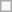<table class=wikitable>
<tr>
<td> </td>
</tr>
</table>
